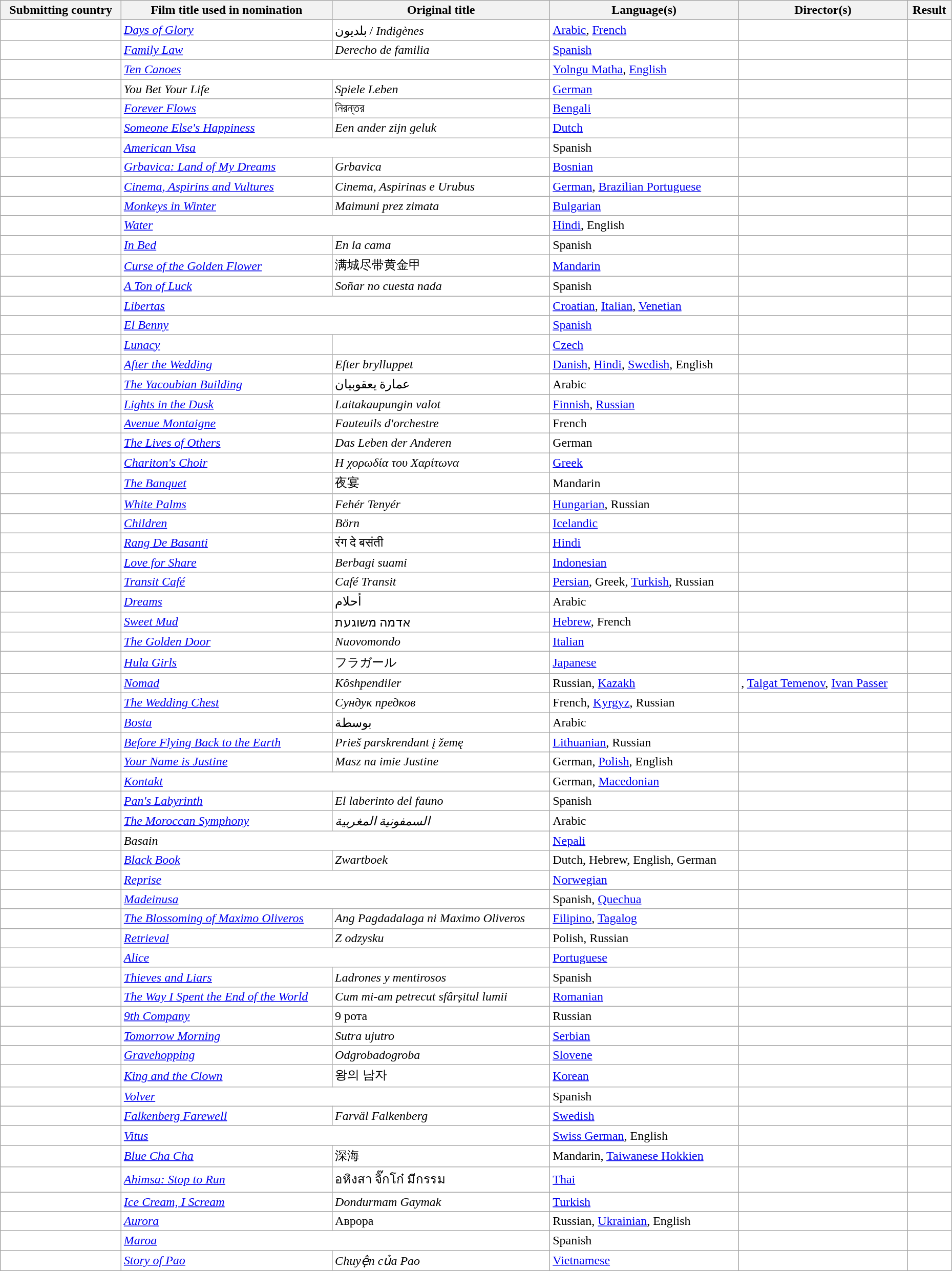<table class="wikitable sortable" width="98%" style="background:#ffffff;">
<tr>
<th>Submitting country</th>
<th>Film title used in nomination</th>
<th>Original title</th>
<th>Language(s)</th>
<th>Director(s)</th>
<th>Result</th>
</tr>
<tr>
<td></td>
<td><em><a href='#'>Days of Glory</a></em></td>
<td>بلديون / <em>Indigènes</em></td>
<td><a href='#'>Arabic</a>, <a href='#'>French</a></td>
<td></td>
<td></td>
</tr>
<tr>
<td></td>
<td><em><a href='#'>Family Law</a></em></td>
<td><em>Derecho de familia</em></td>
<td><a href='#'>Spanish</a></td>
<td></td>
<td></td>
</tr>
<tr>
<td></td>
<td colspan="2"><em><a href='#'>Ten Canoes</a></em></td>
<td><a href='#'>Yolngu Matha</a>, <a href='#'>English</a></td>
<td></td>
<td></td>
</tr>
<tr>
<td></td>
<td><em>You Bet Your Life</em></td>
<td><em>Spiele Leben</em></td>
<td><a href='#'>German</a></td>
<td></td>
<td></td>
</tr>
<tr>
<td></td>
<td><em><a href='#'>Forever Flows</a></em></td>
<td>নিরন্তর</td>
<td><a href='#'>Bengali</a></td>
<td></td>
<td></td>
</tr>
<tr>
<td></td>
<td><em><a href='#'>Someone Else's Happiness</a></em></td>
<td><em>Een ander zijn geluk</em></td>
<td><a href='#'>Dutch</a></td>
<td></td>
<td></td>
</tr>
<tr>
<td></td>
<td colspan="2"><em><a href='#'>American Visa</a></em></td>
<td>Spanish</td>
<td></td>
<td></td>
</tr>
<tr>
<td></td>
<td><em><a href='#'>Grbavica: Land of My Dreams</a></em></td>
<td><em>Grbavica</em></td>
<td><a href='#'>Bosnian</a></td>
<td></td>
<td></td>
</tr>
<tr>
<td></td>
<td><em><a href='#'>Cinema, Aspirins and Vultures</a></em></td>
<td><em>Cinema, Aspirinas e Urubus</em></td>
<td><a href='#'>German</a>, <a href='#'>Brazilian Portuguese</a></td>
<td></td>
<td></td>
</tr>
<tr>
<td></td>
<td><em><a href='#'>Monkeys in Winter</a></em></td>
<td><em>Maimuni prez zimata</em></td>
<td><a href='#'>Bulgarian</a></td>
<td></td>
<td></td>
</tr>
<tr>
<td></td>
<td colspan="2"><em><a href='#'>Water</a></em></td>
<td><a href='#'>Hindi</a>, English</td>
<td></td>
<td></td>
</tr>
<tr>
<td></td>
<td><em><a href='#'>In Bed</a></em></td>
<td><em>En la cama</em></td>
<td>Spanish</td>
<td></td>
<td></td>
</tr>
<tr>
<td></td>
<td><em><a href='#'>Curse of the Golden Flower</a></em></td>
<td>满城尽带黄金甲</td>
<td><a href='#'>Mandarin</a></td>
<td></td>
<td></td>
</tr>
<tr>
<td></td>
<td><em><a href='#'>A Ton of Luck</a></em></td>
<td><em>Soñar no cuesta nada</em></td>
<td>Spanish</td>
<td></td>
<td></td>
</tr>
<tr>
<td></td>
<td colspan="2"><em><a href='#'>Libertas</a></em></td>
<td><a href='#'>Croatian</a>, <a href='#'>Italian</a>, <a href='#'>Venetian</a></td>
<td></td>
<td></td>
</tr>
<tr>
<td></td>
<td colspan="2"><em><a href='#'>El Benny</a></em></td>
<td><a href='#'>Spanish</a></td>
<td></td>
<td></td>
</tr>
<tr>
<td></td>
<td><em><a href='#'>Lunacy</a></em></td>
<td><em></em></td>
<td><a href='#'>Czech</a></td>
<td></td>
<td></td>
</tr>
<tr>
<td></td>
<td><em><a href='#'>After the Wedding</a></em></td>
<td><em>Efter brylluppet</em></td>
<td><a href='#'>Danish</a>, <a href='#'>Hindi</a>, <a href='#'>Swedish</a>, English</td>
<td></td>
<td></td>
</tr>
<tr>
<td></td>
<td><em><a href='#'>The Yacoubian Building</a></em></td>
<td>عمارة يعقوبيان</td>
<td>Arabic</td>
<td></td>
<td></td>
</tr>
<tr>
<td></td>
<td><em><a href='#'>Lights in the Dusk</a></em></td>
<td><em>Laitakaupungin valot</em></td>
<td><a href='#'>Finnish</a>, <a href='#'>Russian</a></td>
<td></td>
<td></td>
</tr>
<tr>
<td></td>
<td><em><a href='#'>Avenue Montaigne</a></em></td>
<td><em>Fauteuils d'orchestre</em></td>
<td>French</td>
<td></td>
<td></td>
</tr>
<tr>
<td></td>
<td><em><a href='#'>The Lives of Others</a></em></td>
<td><em>Das Leben der Anderen</em></td>
<td>German</td>
<td></td>
<td></td>
</tr>
<tr>
<td></td>
<td><em><a href='#'>Chariton's Choir</a></em></td>
<td><em>Η χορωδία του Χαρίτωνα</em></td>
<td><a href='#'>Greek</a></td>
<td></td>
<td></td>
</tr>
<tr>
<td></td>
<td><em><a href='#'>The Banquet</a></em></td>
<td>夜宴</td>
<td>Mandarin</td>
<td></td>
<td></td>
</tr>
<tr>
<td></td>
<td><em><a href='#'>White Palms</a></em></td>
<td><em>Fehér Tenyér</em></td>
<td><a href='#'>Hungarian</a>, Russian</td>
<td></td>
<td></td>
</tr>
<tr>
<td></td>
<td><em><a href='#'>Children</a></em></td>
<td><em>Börn</em></td>
<td><a href='#'>Icelandic</a></td>
<td></td>
<td></td>
</tr>
<tr>
<td></td>
<td><em><a href='#'>Rang De Basanti</a></em></td>
<td>रंग दे बसंती</td>
<td><a href='#'>Hindi</a></td>
<td></td>
<td></td>
</tr>
<tr>
<td></td>
<td><em><a href='#'>Love for Share</a></em></td>
<td><em>Berbagi suami</em></td>
<td><a href='#'>Indonesian</a></td>
<td></td>
<td></td>
</tr>
<tr>
<td></td>
<td><em><a href='#'>Transit Café</a></em></td>
<td><em>Café Transit</em></td>
<td><a href='#'>Persian</a>, Greek, <a href='#'>Turkish</a>, Russian</td>
<td></td>
<td></td>
</tr>
<tr>
<td></td>
<td><em><a href='#'>Dreams</a></em></td>
<td>أحلام</td>
<td>Arabic</td>
<td></td>
<td></td>
</tr>
<tr>
<td></td>
<td><em><a href='#'>Sweet Mud</a></em></td>
<td>אדמה משוגעת</td>
<td><a href='#'>Hebrew</a>, French</td>
<td></td>
<td></td>
</tr>
<tr>
<td></td>
<td><em><a href='#'>The Golden Door</a></em></td>
<td><em>Nuovomondo</em></td>
<td><a href='#'>Italian</a></td>
<td></td>
<td></td>
</tr>
<tr>
<td></td>
<td><em><a href='#'>Hula Girls</a></em></td>
<td>フラガール</td>
<td><a href='#'>Japanese</a></td>
<td></td>
<td></td>
</tr>
<tr>
<td></td>
<td><em><a href='#'>Nomad</a></em></td>
<td><em>Kôshpendiler</em></td>
<td>Russian, <a href='#'>Kazakh</a></td>
<td>, <a href='#'>Talgat Temenov</a>, <a href='#'>Ivan Passer</a></td>
<td></td>
</tr>
<tr>
<td></td>
<td><em><a href='#'>The Wedding Chest</a></em></td>
<td><em>Сундук предков</em></td>
<td>French, <a href='#'>Kyrgyz</a>, Russian</td>
<td></td>
<td></td>
</tr>
<tr>
<td></td>
<td><em><a href='#'>Bosta</a></em></td>
<td>بوسطة</td>
<td>Arabic</td>
<td></td>
<td></td>
</tr>
<tr>
<td></td>
<td><em><a href='#'>Before Flying Back to the Earth</a></em></td>
<td><em>Prieš parskrendant į žemę</em></td>
<td><a href='#'>Lithuanian</a>, Russian</td>
<td></td>
<td></td>
</tr>
<tr>
<td></td>
<td><em><a href='#'>Your Name is Justine</a></em></td>
<td><em>Masz na imie Justine</em></td>
<td>German, <a href='#'>Polish</a>, English</td>
<td></td>
<td></td>
</tr>
<tr>
<td></td>
<td colspan="2"><em><a href='#'>Kontakt</a></em></td>
<td>German, <a href='#'>Macedonian</a></td>
<td></td>
<td></td>
</tr>
<tr>
<td></td>
<td><em><a href='#'>Pan's Labyrinth</a></em></td>
<td><em>El laberinto del fauno</em></td>
<td>Spanish</td>
<td></td>
<td></td>
</tr>
<tr>
<td></td>
<td><em><a href='#'>The Moroccan Symphony</a></em></td>
<td><em>السمفونية المغربية</em></td>
<td>Arabic</td>
<td></td>
<td></td>
</tr>
<tr>
<td></td>
<td colspan="2"><em>Basain</em></td>
<td><a href='#'>Nepali</a></td>
<td></td>
<td></td>
</tr>
<tr>
<td></td>
<td><em><a href='#'>Black Book</a></em></td>
<td><em>Zwartboek</em></td>
<td>Dutch, Hebrew, English, German</td>
<td></td>
<td></td>
</tr>
<tr>
<td></td>
<td colspan="2"><em><a href='#'>Reprise</a></em></td>
<td><a href='#'>Norwegian</a></td>
<td></td>
<td></td>
</tr>
<tr>
<td></td>
<td colspan="2"><em><a href='#'>Madeinusa</a></em></td>
<td>Spanish, <a href='#'>Quechua</a></td>
<td></td>
<td></td>
</tr>
<tr>
<td></td>
<td><em><a href='#'>The Blossoming of Maximo Oliveros</a></em></td>
<td><em>Ang Pagdadalaga ni Maximo Oliveros</em></td>
<td><a href='#'>Filipino</a>, <a href='#'>Tagalog</a></td>
<td></td>
<td></td>
</tr>
<tr>
<td></td>
<td><em><a href='#'>Retrieval</a></em></td>
<td><em>Z odzysku</em></td>
<td>Polish, Russian</td>
<td></td>
<td></td>
</tr>
<tr>
<td></td>
<td colspan="2"><em><a href='#'>Alice</a></em></td>
<td><a href='#'>Portuguese</a></td>
<td></td>
<td></td>
</tr>
<tr>
<td></td>
<td><em><a href='#'>Thieves and Liars</a></em></td>
<td><em>Ladrones y mentirosos</em></td>
<td>Spanish</td>
<td></td>
<td></td>
</tr>
<tr>
<td></td>
<td><em><a href='#'>The Way I Spent the End of the World</a></em></td>
<td><em>Cum mi-am petrecut sfârșitul lumii</em></td>
<td><a href='#'>Romanian</a></td>
<td></td>
<td></td>
</tr>
<tr>
<td></td>
<td><em><a href='#'>9th Company</a></em></td>
<td>9 рота</td>
<td>Russian</td>
<td></td>
<td></td>
</tr>
<tr>
<td></td>
<td><em><a href='#'>Tomorrow Morning</a></em></td>
<td><em>Sutra ujutro</em></td>
<td><a href='#'>Serbian</a></td>
<td></td>
<td></td>
</tr>
<tr>
<td></td>
<td><em><a href='#'>Gravehopping</a></em></td>
<td><em>Odgrobadogroba</em></td>
<td><a href='#'>Slovene</a></td>
<td></td>
<td></td>
</tr>
<tr>
<td></td>
<td><em><a href='#'>King and the Clown</a></em></td>
<td>왕의 남자</td>
<td><a href='#'>Korean</a></td>
<td></td>
<td></td>
</tr>
<tr>
<td></td>
<td colspan="2"><em><a href='#'>Volver</a></em></td>
<td>Spanish</td>
<td></td>
<td></td>
</tr>
<tr>
<td></td>
<td><em><a href='#'>Falkenberg Farewell</a></em></td>
<td><em>Farväl Falkenberg</em></td>
<td><a href='#'>Swedish</a></td>
<td></td>
<td></td>
</tr>
<tr>
<td></td>
<td colspan="2"><em><a href='#'>Vitus</a></em></td>
<td><a href='#'>Swiss German</a>, English</td>
<td></td>
<td></td>
</tr>
<tr>
<td></td>
<td><em><a href='#'>Blue Cha Cha</a></em></td>
<td>深海</td>
<td>Mandarin, <a href='#'>Taiwanese Hokkien</a></td>
<td></td>
<td></td>
</tr>
<tr>
<td></td>
<td><em><a href='#'>Ahimsa: Stop to Run</a></em></td>
<td>อหิงสา จิ๊กโก๋ มีกรรม</td>
<td><a href='#'>Thai</a></td>
<td></td>
<td></td>
</tr>
<tr>
<td></td>
<td><em><a href='#'>Ice Cream, I Scream</a></em></td>
<td><em>Dondurmam Gaymak</em></td>
<td><a href='#'>Turkish</a></td>
<td></td>
<td></td>
</tr>
<tr>
<td></td>
<td><em><a href='#'>Aurora</a></em></td>
<td>Аврора</td>
<td>Russian, <a href='#'>Ukrainian</a>, English</td>
<td></td>
<td></td>
</tr>
<tr>
<td></td>
<td colspan="2"><em><a href='#'>Maroa</a></em></td>
<td>Spanish</td>
<td></td>
<td></td>
</tr>
<tr>
<td></td>
<td><em><a href='#'>Story of Pao</a></em></td>
<td><em>Chuyện của Pao</em></td>
<td><a href='#'>Vietnamese</a></td>
<td></td>
<td></td>
</tr>
</table>
